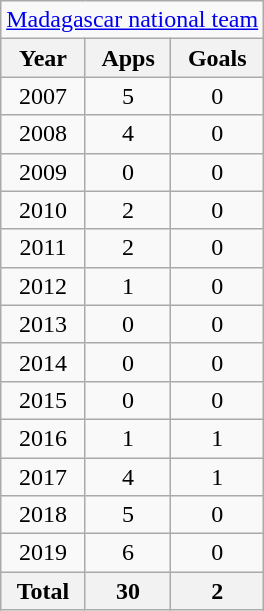<table class="wikitable" style="text-align:center">
<tr>
<td colspan="3"><a href='#'>Madagascar national team</a></td>
</tr>
<tr>
<th>Year</th>
<th>Apps</th>
<th>Goals</th>
</tr>
<tr>
<td>2007</td>
<td>5</td>
<td>0</td>
</tr>
<tr>
<td>2008</td>
<td>4</td>
<td>0</td>
</tr>
<tr>
<td>2009</td>
<td>0</td>
<td>0</td>
</tr>
<tr>
<td>2010</td>
<td>2</td>
<td>0</td>
</tr>
<tr>
<td>2011</td>
<td>2</td>
<td>0</td>
</tr>
<tr>
<td>2012</td>
<td>1</td>
<td>0</td>
</tr>
<tr>
<td>2013</td>
<td>0</td>
<td>0</td>
</tr>
<tr>
<td>2014</td>
<td>0</td>
<td>0</td>
</tr>
<tr>
<td>2015</td>
<td>0</td>
<td>0</td>
</tr>
<tr>
<td>2016</td>
<td>1</td>
<td>1</td>
</tr>
<tr>
<td>2017</td>
<td>4</td>
<td>1</td>
</tr>
<tr>
<td>2018</td>
<td>5</td>
<td>0</td>
</tr>
<tr>
<td>2019</td>
<td>6</td>
<td>0</td>
</tr>
<tr>
<th>Total</th>
<th>30</th>
<th>2</th>
</tr>
</table>
